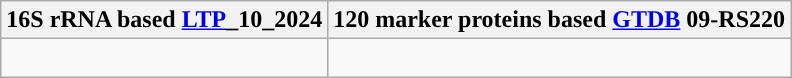<table class="wikitable">
<tr>
<th colspan=1>16S rRNA based <a href='#'>LTP</a>_10_2024</th>
<th colspan=1>120 marker proteins based <a href='#'>GTDB</a> 09-RS220</th>
</tr>
<tr>
<td style="vertical-align:top"><br></td>
<td><br></td>
</tr>
</table>
